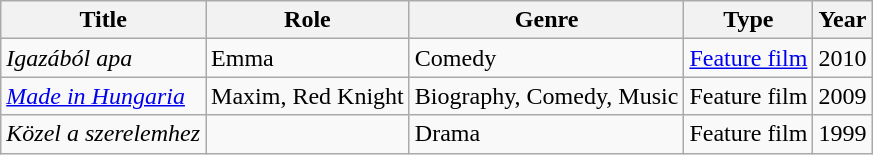<table class="wikitable sortable">
<tr>
<th>Title</th>
<th>Role</th>
<th>Genre</th>
<th>Type</th>
<th>Year</th>
</tr>
<tr>
<td><em>Igazából apa</em></td>
<td>Emma</td>
<td>Comedy</td>
<td><a href='#'>Feature film</a></td>
<td>2010</td>
</tr>
<tr>
<td><em><a href='#'>Made in Hungaria</a></em></td>
<td>Maxim, Red Knight</td>
<td>Biography, Comedy, Music</td>
<td>Feature film</td>
<td>2009</td>
</tr>
<tr>
<td><em>Közel a szerelemhez</em></td>
<td></td>
<td>Drama</td>
<td>Feature film</td>
<td>1999</td>
</tr>
</table>
